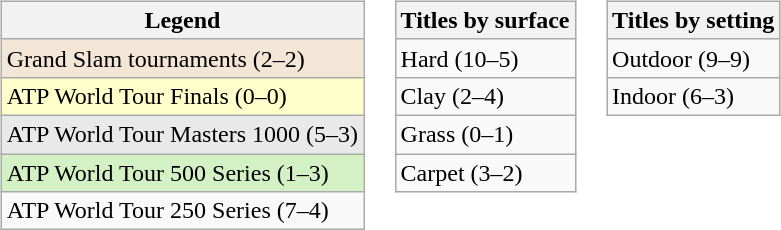<table>
<tr valign="top">
<td><br><table class="wikitable sortable">
<tr>
<th>Legend</th>
</tr>
<tr style="background:#f3e6d7;">
<td>Grand Slam tournaments (2–2)</td>
</tr>
<tr style="background:#ffc;">
<td>ATP World Tour Finals (0–0)</td>
</tr>
<tr style="background:#e9e9e9;">
<td>ATP World Tour Masters 1000 (5–3)</td>
</tr>
<tr style="background:#d4f1c5;">
<td>ATP World Tour 500 Series (1–3)</td>
</tr>
<tr>
<td>ATP World Tour 250 Series (7–4)</td>
</tr>
</table>
</td>
<td><br><table class="wikitable sortable">
<tr>
<th>Titles by surface</th>
</tr>
<tr>
<td>Hard (10–5)</td>
</tr>
<tr>
<td>Clay (2–4)</td>
</tr>
<tr>
<td>Grass (0–1)</td>
</tr>
<tr>
<td>Carpet (3–2)</td>
</tr>
</table>
</td>
<td><br><table class="wikitable sortable">
<tr>
<th>Titles by setting</th>
</tr>
<tr>
<td>Outdoor (9–9)</td>
</tr>
<tr>
<td>Indoor (6–3)</td>
</tr>
</table>
</td>
</tr>
</table>
